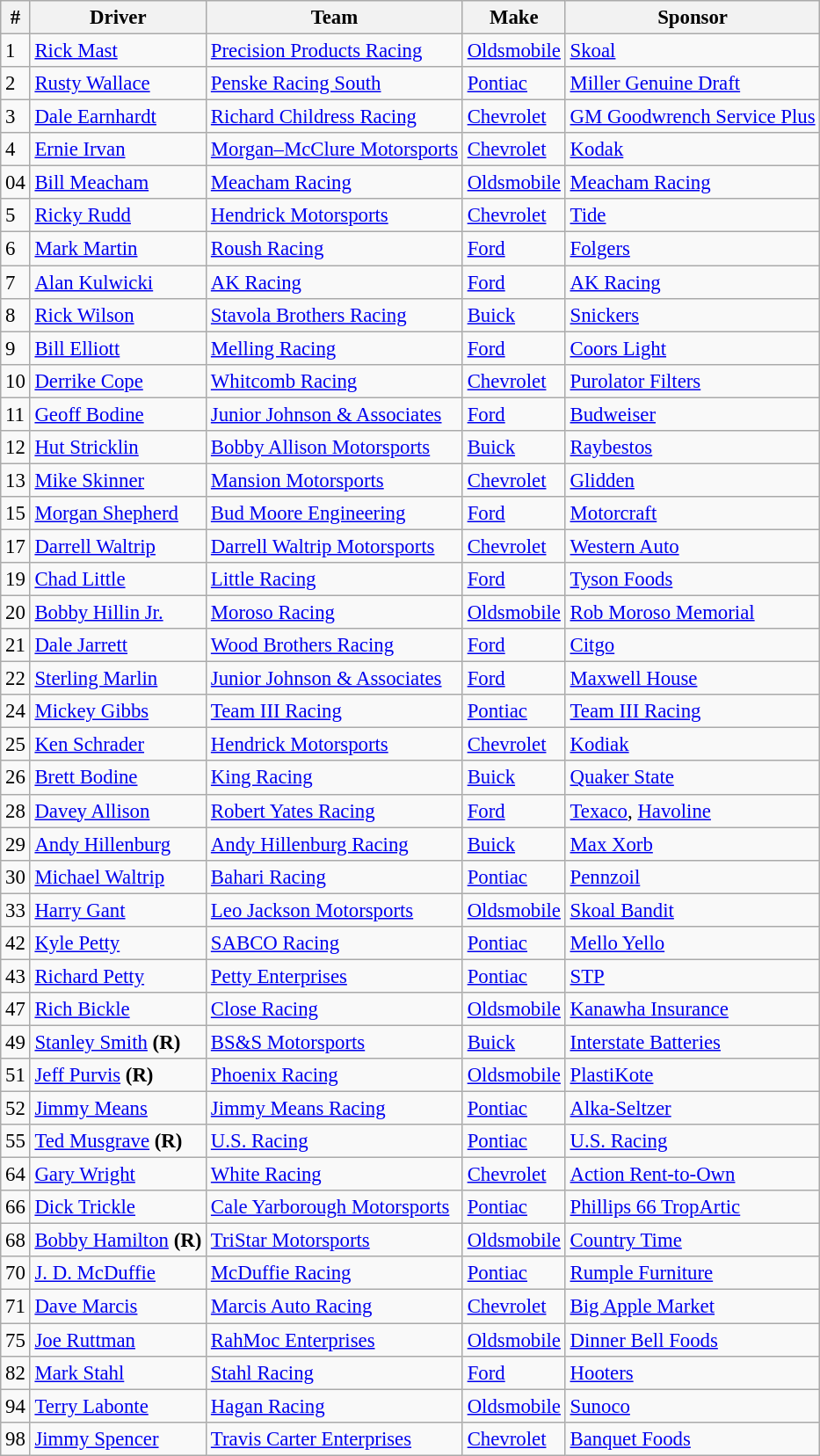<table class="wikitable" style="font-size:95%">
<tr>
<th>#</th>
<th>Driver</th>
<th>Team</th>
<th>Make</th>
<th>Sponsor</th>
</tr>
<tr>
<td>1</td>
<td><a href='#'>Rick Mast</a></td>
<td><a href='#'>Precision Products Racing</a></td>
<td><a href='#'>Oldsmobile</a></td>
<td><a href='#'>Skoal</a></td>
</tr>
<tr>
<td>2</td>
<td><a href='#'>Rusty Wallace</a></td>
<td><a href='#'>Penske Racing South</a></td>
<td><a href='#'>Pontiac</a></td>
<td><a href='#'>Miller Genuine Draft</a></td>
</tr>
<tr>
<td>3</td>
<td><a href='#'>Dale Earnhardt</a></td>
<td><a href='#'>Richard Childress Racing</a></td>
<td><a href='#'>Chevrolet</a></td>
<td><a href='#'>GM Goodwrench Service Plus</a></td>
</tr>
<tr>
<td>4</td>
<td><a href='#'>Ernie Irvan</a></td>
<td><a href='#'>Morgan–McClure Motorsports</a></td>
<td><a href='#'>Chevrolet</a></td>
<td><a href='#'>Kodak</a></td>
</tr>
<tr>
<td>04</td>
<td><a href='#'>Bill Meacham</a></td>
<td><a href='#'>Meacham Racing</a></td>
<td><a href='#'>Oldsmobile</a></td>
<td><a href='#'>Meacham Racing</a></td>
</tr>
<tr>
<td>5</td>
<td><a href='#'>Ricky Rudd</a></td>
<td><a href='#'>Hendrick Motorsports</a></td>
<td><a href='#'>Chevrolet</a></td>
<td><a href='#'>Tide</a></td>
</tr>
<tr>
<td>6</td>
<td><a href='#'>Mark Martin</a></td>
<td><a href='#'>Roush Racing</a></td>
<td><a href='#'>Ford</a></td>
<td><a href='#'>Folgers</a></td>
</tr>
<tr>
<td>7</td>
<td><a href='#'>Alan Kulwicki</a></td>
<td><a href='#'>AK Racing</a></td>
<td><a href='#'>Ford</a></td>
<td><a href='#'>AK Racing</a></td>
</tr>
<tr>
<td>8</td>
<td><a href='#'>Rick Wilson</a></td>
<td><a href='#'>Stavola Brothers Racing</a></td>
<td><a href='#'>Buick</a></td>
<td><a href='#'>Snickers</a></td>
</tr>
<tr>
<td>9</td>
<td><a href='#'>Bill Elliott</a></td>
<td><a href='#'>Melling Racing</a></td>
<td><a href='#'>Ford</a></td>
<td><a href='#'>Coors Light</a></td>
</tr>
<tr>
<td>10</td>
<td><a href='#'>Derrike Cope</a></td>
<td><a href='#'>Whitcomb Racing</a></td>
<td><a href='#'>Chevrolet</a></td>
<td><a href='#'>Purolator Filters</a></td>
</tr>
<tr>
<td>11</td>
<td><a href='#'>Geoff Bodine</a></td>
<td><a href='#'>Junior Johnson & Associates</a></td>
<td><a href='#'>Ford</a></td>
<td><a href='#'>Budweiser</a></td>
</tr>
<tr>
<td>12</td>
<td><a href='#'>Hut Stricklin</a></td>
<td><a href='#'>Bobby Allison Motorsports</a></td>
<td><a href='#'>Buick</a></td>
<td><a href='#'>Raybestos</a></td>
</tr>
<tr>
<td>13</td>
<td><a href='#'>Mike Skinner</a></td>
<td><a href='#'>Mansion Motorsports</a></td>
<td><a href='#'>Chevrolet</a></td>
<td><a href='#'>Glidden</a></td>
</tr>
<tr>
<td>15</td>
<td><a href='#'>Morgan Shepherd</a></td>
<td><a href='#'>Bud Moore Engineering</a></td>
<td><a href='#'>Ford</a></td>
<td><a href='#'>Motorcraft</a></td>
</tr>
<tr>
<td>17</td>
<td><a href='#'>Darrell Waltrip</a></td>
<td><a href='#'>Darrell Waltrip Motorsports</a></td>
<td><a href='#'>Chevrolet</a></td>
<td><a href='#'>Western Auto</a></td>
</tr>
<tr>
<td>19</td>
<td><a href='#'>Chad Little</a></td>
<td><a href='#'>Little Racing</a></td>
<td><a href='#'>Ford</a></td>
<td><a href='#'>Tyson Foods</a></td>
</tr>
<tr>
<td>20</td>
<td><a href='#'>Bobby Hillin Jr.</a></td>
<td><a href='#'>Moroso Racing</a></td>
<td><a href='#'>Oldsmobile</a></td>
<td><a href='#'>Rob Moroso Memorial</a></td>
</tr>
<tr>
<td>21</td>
<td><a href='#'>Dale Jarrett</a></td>
<td><a href='#'>Wood Brothers Racing</a></td>
<td><a href='#'>Ford</a></td>
<td><a href='#'>Citgo</a></td>
</tr>
<tr>
<td>22</td>
<td><a href='#'>Sterling Marlin</a></td>
<td><a href='#'>Junior Johnson & Associates</a></td>
<td><a href='#'>Ford</a></td>
<td><a href='#'>Maxwell House</a></td>
</tr>
<tr>
<td>24</td>
<td><a href='#'>Mickey Gibbs</a></td>
<td><a href='#'>Team III Racing</a></td>
<td><a href='#'>Pontiac</a></td>
<td><a href='#'>Team III Racing</a></td>
</tr>
<tr>
<td>25</td>
<td><a href='#'>Ken Schrader</a></td>
<td><a href='#'>Hendrick Motorsports</a></td>
<td><a href='#'>Chevrolet</a></td>
<td><a href='#'>Kodiak</a></td>
</tr>
<tr>
<td>26</td>
<td><a href='#'>Brett Bodine</a></td>
<td><a href='#'>King Racing</a></td>
<td><a href='#'>Buick</a></td>
<td><a href='#'>Quaker State</a></td>
</tr>
<tr>
<td>28</td>
<td><a href='#'>Davey Allison</a></td>
<td><a href='#'>Robert Yates Racing</a></td>
<td><a href='#'>Ford</a></td>
<td><a href='#'>Texaco</a>, <a href='#'>Havoline</a></td>
</tr>
<tr>
<td>29</td>
<td><a href='#'>Andy Hillenburg</a></td>
<td><a href='#'>Andy Hillenburg Racing</a></td>
<td><a href='#'>Buick</a></td>
<td><a href='#'>Max Xorb</a></td>
</tr>
<tr>
<td>30</td>
<td><a href='#'>Michael Waltrip</a></td>
<td><a href='#'>Bahari Racing</a></td>
<td><a href='#'>Pontiac</a></td>
<td><a href='#'>Pennzoil</a></td>
</tr>
<tr>
<td>33</td>
<td><a href='#'>Harry Gant</a></td>
<td><a href='#'>Leo Jackson Motorsports</a></td>
<td><a href='#'>Oldsmobile</a></td>
<td><a href='#'>Skoal Bandit</a></td>
</tr>
<tr>
<td>42</td>
<td><a href='#'>Kyle Petty</a></td>
<td><a href='#'>SABCO Racing</a></td>
<td><a href='#'>Pontiac</a></td>
<td><a href='#'>Mello Yello</a></td>
</tr>
<tr>
<td>43</td>
<td><a href='#'>Richard Petty</a></td>
<td><a href='#'>Petty Enterprises</a></td>
<td><a href='#'>Pontiac</a></td>
<td><a href='#'>STP</a></td>
</tr>
<tr>
<td>47</td>
<td><a href='#'>Rich Bickle</a></td>
<td><a href='#'>Close Racing</a></td>
<td><a href='#'>Oldsmobile</a></td>
<td><a href='#'>Kanawha Insurance</a></td>
</tr>
<tr>
<td>49</td>
<td><a href='#'>Stanley Smith</a> <strong>(R)</strong></td>
<td><a href='#'>BS&S Motorsports</a></td>
<td><a href='#'>Buick</a></td>
<td><a href='#'>Interstate Batteries</a></td>
</tr>
<tr>
<td>51</td>
<td><a href='#'>Jeff Purvis</a> <strong>(R)</strong></td>
<td><a href='#'>Phoenix Racing</a></td>
<td><a href='#'>Oldsmobile</a></td>
<td><a href='#'>PlastiKote</a></td>
</tr>
<tr>
<td>52</td>
<td><a href='#'>Jimmy Means</a></td>
<td><a href='#'>Jimmy Means Racing</a></td>
<td><a href='#'>Pontiac</a></td>
<td><a href='#'>Alka-Seltzer</a></td>
</tr>
<tr>
<td>55</td>
<td><a href='#'>Ted Musgrave</a> <strong>(R)</strong></td>
<td><a href='#'>U.S. Racing</a></td>
<td><a href='#'>Pontiac</a></td>
<td><a href='#'>U.S. Racing</a></td>
</tr>
<tr>
<td>64</td>
<td><a href='#'>Gary Wright</a></td>
<td><a href='#'>White Racing</a></td>
<td><a href='#'>Chevrolet</a></td>
<td><a href='#'>Action Rent-to-Own</a></td>
</tr>
<tr>
<td>66</td>
<td><a href='#'>Dick Trickle</a></td>
<td><a href='#'>Cale Yarborough Motorsports</a></td>
<td><a href='#'>Pontiac</a></td>
<td><a href='#'>Phillips 66 TropArtic</a></td>
</tr>
<tr>
<td>68</td>
<td><a href='#'>Bobby Hamilton</a> <strong>(R)</strong></td>
<td><a href='#'>TriStar Motorsports</a></td>
<td><a href='#'>Oldsmobile</a></td>
<td><a href='#'>Country Time</a></td>
</tr>
<tr>
<td>70</td>
<td><a href='#'>J. D. McDuffie</a></td>
<td><a href='#'>McDuffie Racing</a></td>
<td><a href='#'>Pontiac</a></td>
<td><a href='#'>Rumple Furniture</a></td>
</tr>
<tr>
<td>71</td>
<td><a href='#'>Dave Marcis</a></td>
<td><a href='#'>Marcis Auto Racing</a></td>
<td><a href='#'>Chevrolet</a></td>
<td><a href='#'>Big Apple Market</a></td>
</tr>
<tr>
<td>75</td>
<td><a href='#'>Joe Ruttman</a></td>
<td><a href='#'>RahMoc Enterprises</a></td>
<td><a href='#'>Oldsmobile</a></td>
<td><a href='#'>Dinner Bell Foods</a></td>
</tr>
<tr>
<td>82</td>
<td><a href='#'>Mark Stahl</a></td>
<td><a href='#'>Stahl Racing</a></td>
<td><a href='#'>Ford</a></td>
<td><a href='#'>Hooters</a></td>
</tr>
<tr>
<td>94</td>
<td><a href='#'>Terry Labonte</a></td>
<td><a href='#'>Hagan Racing</a></td>
<td><a href='#'>Oldsmobile</a></td>
<td><a href='#'>Sunoco</a></td>
</tr>
<tr>
<td>98</td>
<td><a href='#'>Jimmy Spencer</a></td>
<td><a href='#'>Travis Carter Enterprises</a></td>
<td><a href='#'>Chevrolet</a></td>
<td><a href='#'>Banquet Foods</a></td>
</tr>
</table>
